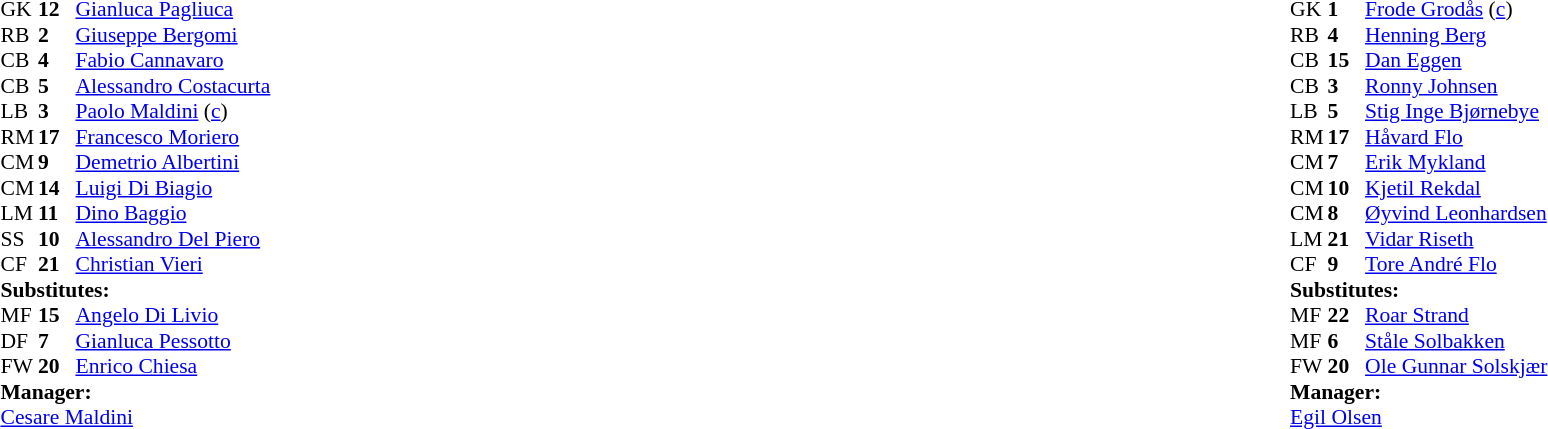<table style="width:100%">
<tr>
<td style="vertical-align:top; width:50%"><br><table style="font-size: 90%" cellspacing="0" cellpadding="0">
<tr>
<th width="25"></th>
<th width="25"></th>
</tr>
<tr>
<td>GK</td>
<td><strong>12</strong></td>
<td><a href='#'>Gianluca Pagliuca</a></td>
</tr>
<tr>
<td>RB</td>
<td><strong>2</strong></td>
<td><a href='#'>Giuseppe Bergomi</a></td>
</tr>
<tr>
<td>CB</td>
<td><strong>4</strong></td>
<td><a href='#'>Fabio Cannavaro</a></td>
</tr>
<tr>
<td>CB</td>
<td><strong>5</strong></td>
<td><a href='#'>Alessandro Costacurta</a></td>
</tr>
<tr>
<td>LB</td>
<td><strong>3</strong></td>
<td><a href='#'>Paolo Maldini</a> (<a href='#'>c</a>)</td>
<td></td>
</tr>
<tr>
<td>RM</td>
<td><strong>17</strong></td>
<td><a href='#'>Francesco Moriero</a></td>
<td></td>
<td></td>
</tr>
<tr>
<td>CM</td>
<td><strong>9</strong></td>
<td><a href='#'>Demetrio Albertini</a></td>
<td></td>
<td></td>
</tr>
<tr>
<td>CM</td>
<td><strong>14</strong></td>
<td><a href='#'>Luigi Di Biagio</a></td>
<td></td>
</tr>
<tr>
<td>LM</td>
<td><strong>11</strong></td>
<td><a href='#'>Dino Baggio</a></td>
</tr>
<tr>
<td>SS</td>
<td><strong>10</strong></td>
<td><a href='#'>Alessandro Del Piero</a></td>
<td></td>
<td></td>
</tr>
<tr>
<td>CF</td>
<td><strong>21</strong></td>
<td><a href='#'>Christian Vieri</a></td>
</tr>
<tr>
<td colspan=4><strong>Substitutes:</strong></td>
</tr>
<tr>
<td>MF</td>
<td><strong>15</strong></td>
<td><a href='#'>Angelo Di Livio</a></td>
<td></td>
<td></td>
</tr>
<tr>
<td>DF</td>
<td><strong>7</strong></td>
<td><a href='#'>Gianluca Pessotto</a></td>
<td></td>
<td></td>
</tr>
<tr>
<td>FW</td>
<td><strong>20</strong></td>
<td><a href='#'>Enrico Chiesa</a></td>
<td></td>
<td></td>
</tr>
<tr>
<td colspan=4><strong>Manager:</strong></td>
</tr>
<tr>
<td colspan="4"><a href='#'>Cesare Maldini</a></td>
</tr>
</table>
</td>
<td style="vertical-align:top"></td>
<td style="vertical-align:top; width:50%"><br><table cellspacing="0" cellpadding="0" style="font-size:90%; margin:auto">
<tr>
<th width="25"></th>
<th width="25"></th>
</tr>
<tr>
<td>GK</td>
<td><strong>1</strong></td>
<td><a href='#'>Frode Grodås</a> (<a href='#'>c</a>)</td>
</tr>
<tr>
<td>RB</td>
<td><strong>4</strong></td>
<td><a href='#'>Henning Berg</a></td>
</tr>
<tr>
<td>CB</td>
<td><strong>15</strong></td>
<td><a href='#'>Dan Eggen</a></td>
</tr>
<tr>
<td>CB</td>
<td><strong>3</strong></td>
<td><a href='#'>Ronny Johnsen</a></td>
</tr>
<tr>
<td>LB</td>
<td><strong>5</strong></td>
<td><a href='#'>Stig Inge Bjørnebye</a></td>
</tr>
<tr>
<td>RM</td>
<td><strong>17</strong></td>
<td><a href='#'>Håvard Flo</a></td>
<td></td>
<td></td>
</tr>
<tr>
<td>CM</td>
<td><strong>7</strong></td>
<td><a href='#'>Erik Mykland</a></td>
<td></td>
</tr>
<tr>
<td>CM</td>
<td><strong>10</strong></td>
<td><a href='#'>Kjetil Rekdal</a></td>
<td></td>
</tr>
<tr>
<td>CM</td>
<td><strong>8</strong></td>
<td><a href='#'>Øyvind Leonhardsen</a></td>
<td></td>
<td></td>
</tr>
<tr>
<td>LM</td>
<td><strong>21</strong></td>
<td><a href='#'>Vidar Riseth</a></td>
</tr>
<tr>
<td>CF</td>
<td><strong>9</strong></td>
<td><a href='#'>Tore André Flo</a></td>
</tr>
<tr>
<td colspan=4><strong>Substitutes:</strong></td>
</tr>
<tr>
<td>MF</td>
<td><strong>22</strong></td>
<td><a href='#'>Roar Strand</a></td>
<td></td>
<td></td>
<td></td>
</tr>
<tr>
<td>MF</td>
<td><strong>6</strong></td>
<td><a href='#'>Ståle Solbakken</a></td>
<td></td>
<td></td>
</tr>
<tr>
<td>FW</td>
<td><strong>20</strong></td>
<td><a href='#'>Ole Gunnar Solskjær</a></td>
<td></td>
<td></td>
</tr>
<tr>
<td colspan=4><strong>Manager:</strong></td>
</tr>
<tr>
<td colspan="4"><a href='#'>Egil Olsen</a></td>
</tr>
</table>
</td>
</tr>
</table>
